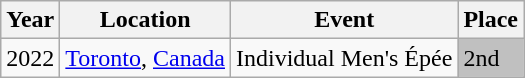<table class="wikitable">
<tr>
<th>Year</th>
<th>Location</th>
<th>Event</th>
<th>Place</th>
</tr>
<tr>
<td>2022</td>
<td rowspan="1" align="left"> <a href='#'>Toronto</a>, <a href='#'>Canada</a></td>
<td>Individual Men's Épée</td>
<td bgcolor="silver">2nd</td>
</tr>
</table>
